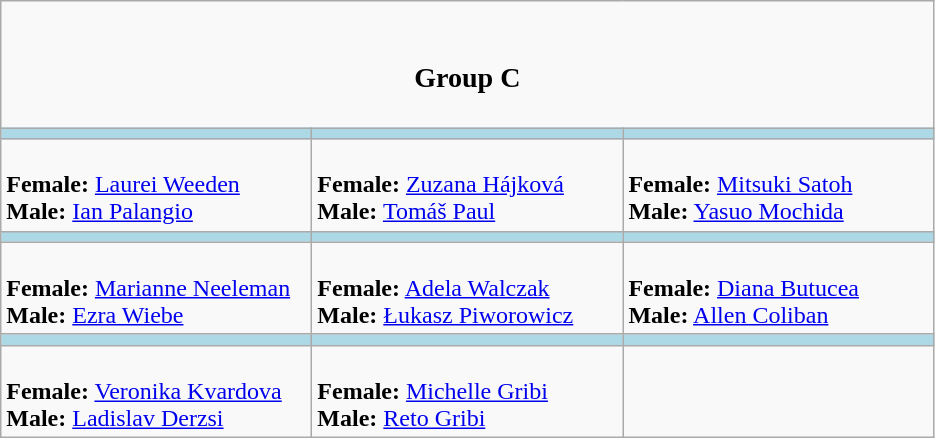<table class="wikitable">
<tr>
<td align=center colspan="3"><br><h3>Group C</h3></td>
</tr>
<tr>
<th style="background: #ADD8E6;" width=200></th>
<th style="background: #ADD8E6;" width=200></th>
<th style="background: #ADD8E6;" width=200></th>
</tr>
<tr>
<td><br><strong>Female:</strong> <a href='#'>Laurei Weeden</a><br>
<strong>Male:</strong> <a href='#'>Ian Palangio</a></td>
<td><br><strong>Female:</strong> <a href='#'>Zuzana Hájková</a><br>
<strong>Male:</strong> <a href='#'>Tomáš Paul</a></td>
<td><br><strong>Female:</strong> <a href='#'>Mitsuki Satoh</a><br>
<strong>Male:</strong> <a href='#'>Yasuo Mochida</a></td>
</tr>
<tr>
<th style="background: #ADD8E6;" width=200></th>
<th style="background: #ADD8E6;" width=200></th>
<th style="background: #ADD8E6;" width=200></th>
</tr>
<tr>
<td><br><strong>Female:</strong> <a href='#'>Marianne Neeleman</a><br>
<strong>Male:</strong> <a href='#'>Ezra Wiebe</a></td>
<td><br><strong>Female:</strong> <a href='#'>Adela Walczak</a><br>
<strong>Male:</strong> <a href='#'>Łukasz Piworowicz</a></td>
<td><br><strong>Female:</strong> <a href='#'>Diana Butucea</a><br>
<strong>Male:</strong> <a href='#'>Allen Coliban</a></td>
</tr>
<tr>
<th style="background: #ADD8E6;" width=200></th>
<th style="background: #ADD8E6;" width=200></th>
<th style="background: #ADD8E6;" width=200></th>
</tr>
<tr>
<td><br><strong>Female:</strong> <a href='#'>Veronika Kvardova</a><br>
<strong>Male:</strong> <a href='#'>Ladislav Derzsi</a></td>
<td><br><strong>Female:</strong> <a href='#'>Michelle Gribi</a><br>
<strong>Male:</strong> <a href='#'>Reto Gribi</a></td>
<td></td>
</tr>
</table>
